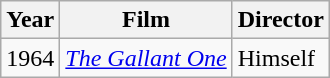<table class="wikitable">
<tr>
<th>Year</th>
<th>Film</th>
<th>Director</th>
</tr>
<tr>
<td>1964</td>
<td><em><a href='#'>The Gallant One</a></em></td>
<td>Himself</td>
</tr>
</table>
